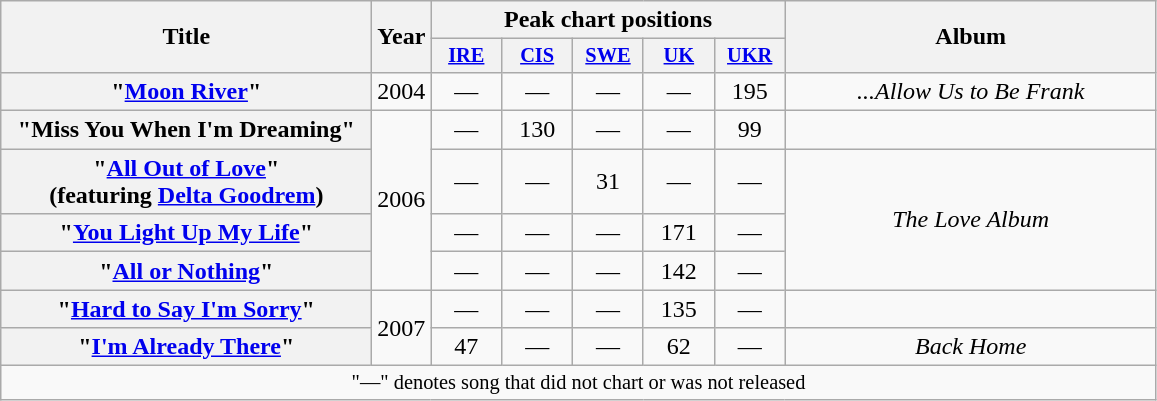<table class="wikitable plainrowheaders" style="text-align:center;">
<tr>
<th scope="colw" rowspan="2" style="width:15em;">Title</th>
<th scope="col" rowspan="2">Year</th>
<th colspan="5">Peak chart positions</th>
<th scope="colw" rowspan="2" style="width:15em;">Album</th>
</tr>
<tr>
<th scope="col" style="width:3em;font-size:85%;"><a href='#'>IRE</a><br></th>
<th scope="col" style="width:3em;font-size:85%;"><a href='#'>CIS</a><br></th>
<th scope="col" style="width:3em;font-size:85%;"><a href='#'>SWE</a><br></th>
<th scope="col" style="width:3em;font-size:85%;"><a href='#'>UK</a><br></th>
<th scope="col" style="width:3em;font-size:85%;"><a href='#'>UKR</a><br></th>
</tr>
<tr>
<th scope="row">"<a href='#'>Moon River</a>"</th>
<td rowspan="1">2004</td>
<td>—</td>
<td>—</td>
<td>—</td>
<td>—</td>
<td>195</td>
<td><em>...Allow Us to Be Frank</em></td>
</tr>
<tr>
<th scope="row">"Miss You When I'm Dreaming"</th>
<td rowspan="4">2006</td>
<td>—</td>
<td>130</td>
<td>—</td>
<td>—</td>
<td>99</td>
<td></td>
</tr>
<tr>
<th scope="row">"<a href='#'>All Out of Love</a>"<br><span>(featuring <a href='#'>Delta Goodrem</a>)</span></th>
<td>—</td>
<td>—</td>
<td>31</td>
<td>—</td>
<td>—</td>
<td rowspan="3"><em>The Love Album</em></td>
</tr>
<tr>
<th scope="row">"<a href='#'>You Light Up My Life</a>"</th>
<td>—</td>
<td>—</td>
<td>—</td>
<td>171</td>
<td>—</td>
</tr>
<tr>
<th scope="row">"<a href='#'>All or Nothing</a>"</th>
<td>—</td>
<td>—</td>
<td>—</td>
<td>142</td>
<td>—</td>
</tr>
<tr>
<th scope="row">"<a href='#'>Hard to Say I'm Sorry</a>"</th>
<td rowspan="2">2007</td>
<td>—</td>
<td>—</td>
<td>—</td>
<td>135</td>
<td>—</td>
<td></td>
</tr>
<tr>
<th scope="row">"<a href='#'>I'm Already There</a>"</th>
<td>47</td>
<td>—</td>
<td>—</td>
<td>62</td>
<td>—</td>
<td><em>Back Home</em></td>
</tr>
<tr>
<td colspan="8" style="font-size:85%">"—" denotes song that did not chart or was not released</td>
</tr>
</table>
